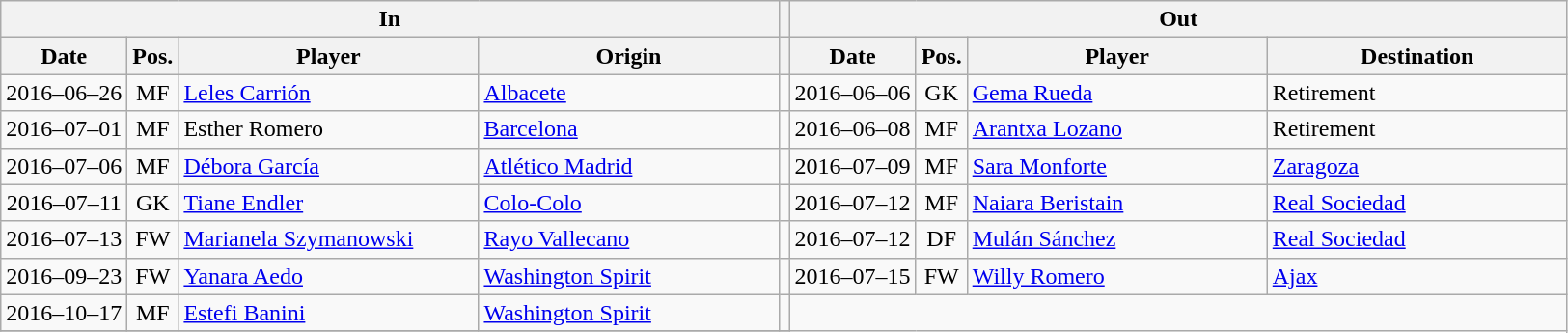<table class="wikitable">
<tr>
<th colspan=4>In</th>
<th></th>
<th colspan=4>Out</th>
</tr>
<tr>
<th>Date</th>
<th>Pos.</th>
<th width=200px>Player</th>
<th width=200px>Origin</th>
<th></th>
<th>Date</th>
<th>Pos.</th>
<th width=200px>Player</th>
<th width=200px>Destination</th>
</tr>
<tr align=center>
<td>2016–06–26 </td>
<td>MF</td>
<td align=left> <a href='#'>Leles Carrión</a></td>
<td align=left> <a href='#'>Albacete</a></td>
<td></td>
<td>2016–06–06</td>
<td>GK</td>
<td align=left> <a href='#'>Gema Rueda</a></td>
<td align=left>Retirement</td>
</tr>
<tr align=center>
<td>2016–07–01 </td>
<td>MF</td>
<td align=left> Esther Romero</td>
<td align=left> <a href='#'>Barcelona</a></td>
<td></td>
<td>2016–06–08</td>
<td>MF</td>
<td align=left> <a href='#'>Arantxa Lozano</a></td>
<td align=left>Retirement</td>
</tr>
<tr align=center>
<td>2016–07–06 </td>
<td>MF</td>
<td align=left> <a href='#'>Débora García</a></td>
<td align=left> <a href='#'>Atlético Madrid</a></td>
<td></td>
<td>2016–07–09</td>
<td>MF</td>
<td align=left> <a href='#'>Sara Monforte</a></td>
<td align=left> <a href='#'>Zaragoza</a></td>
</tr>
<tr align=center>
<td>2016–07–11 </td>
<td>GK</td>
<td align=left> <a href='#'>Tiane Endler</a></td>
<td align=left> <a href='#'>Colo-Colo</a></td>
<td></td>
<td>2016–07–12</td>
<td>MF</td>
<td align=left> <a href='#'>Naiara Beristain</a></td>
<td align=left> <a href='#'>Real Sociedad</a></td>
</tr>
<tr align=center>
<td>2016–07–13 </td>
<td>FW</td>
<td align=left> <a href='#'>Marianela Szymanowski</a></td>
<td align=left> <a href='#'>Rayo Vallecano</a></td>
<td></td>
<td>2016–07–12</td>
<td>DF</td>
<td align=left> <a href='#'>Mulán Sánchez</a></td>
<td align=left> <a href='#'>Real Sociedad</a></td>
</tr>
<tr align=center>
<td>2016–09–23 </td>
<td>FW</td>
<td align=left> <a href='#'>Yanara Aedo</a></td>
<td align=left> <a href='#'>Washington Spirit</a></td>
<td></td>
<td>2016–07–15</td>
<td>FW</td>
<td align=left> <a href='#'>Willy Romero</a></td>
<td align=left> <a href='#'>Ajax</a></td>
</tr>
<tr align=center>
<td>2016–10–17 </td>
<td>MF</td>
<td align=left> <a href='#'>Estefi Banini</a></td>
<td align=left> <a href='#'>Washington Spirit</a></td>
<td></td>
</tr>
<tr>
</tr>
</table>
